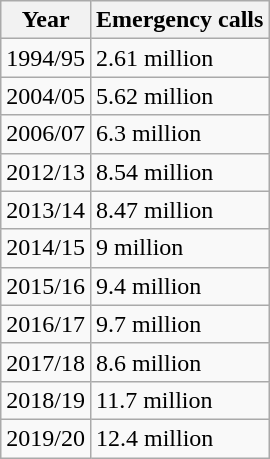<table class="wikitable">
<tr>
<th>Year</th>
<th>Emergency calls</th>
</tr>
<tr>
<td>1994/95</td>
<td>2.61 million</td>
</tr>
<tr>
<td>2004/05</td>
<td>5.62 million</td>
</tr>
<tr>
<td>2006/07</td>
<td>6.3 million</td>
</tr>
<tr>
<td>2012/13</td>
<td>8.54 million</td>
</tr>
<tr>
<td>2013/14</td>
<td>8.47 million</td>
</tr>
<tr>
<td>2014/15</td>
<td>9 million</td>
</tr>
<tr>
<td>2015/16</td>
<td>9.4 million</td>
</tr>
<tr>
<td>2016/17</td>
<td>9.7 million</td>
</tr>
<tr>
<td>2017/18</td>
<td>8.6 million</td>
</tr>
<tr>
<td>2018/19</td>
<td>11.7 million</td>
</tr>
<tr>
<td>2019/20</td>
<td>12.4 million</td>
</tr>
</table>
